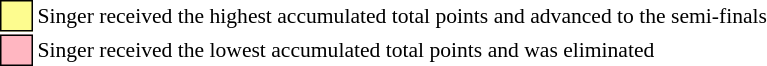<table class="toccolours" style="font-size: 90%; white-space: nowrap;">
<tr>
<td style="background:#fdfc8f; border:1px solid black;">     </td>
<td>Singer received the highest accumulated total points and advanced to the semi-finals</td>
</tr>
<tr>
<td style="background:lightpink; border:1px solid black;">     </td>
<td>Singer received the lowest accumulated total points and was eliminated</td>
</tr>
</table>
